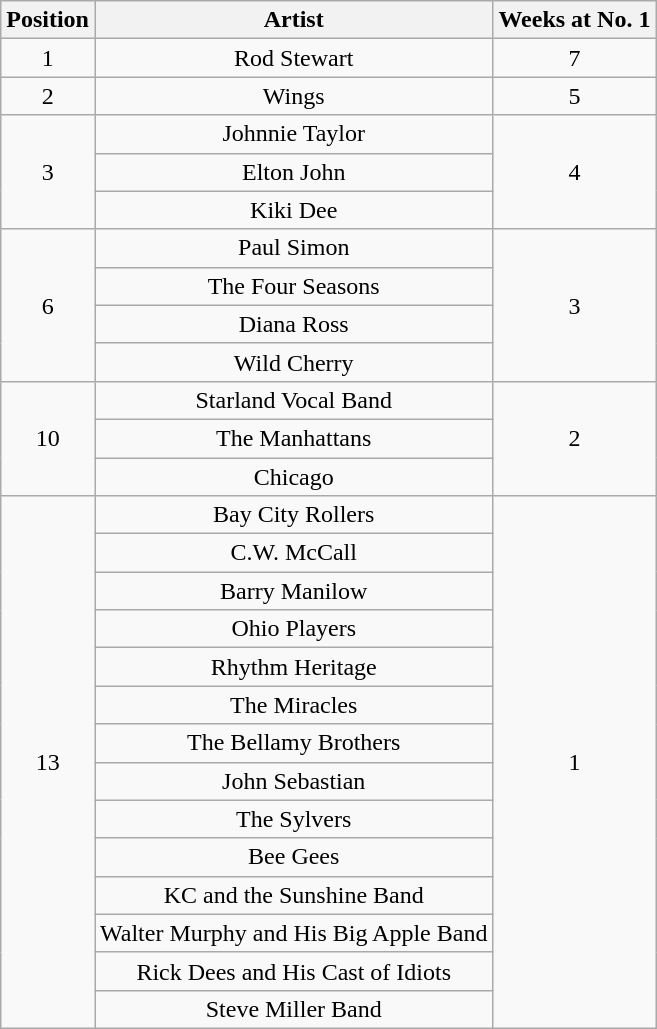<table class="wikitable plainrowheaders" style="text-align:center;">
<tr>
<th>Position</th>
<th>Artist</th>
<th>Weeks at No. 1</th>
</tr>
<tr>
<td>1</td>
<td>Rod Stewart</td>
<td>7</td>
</tr>
<tr>
<td>2</td>
<td>Wings</td>
<td>5</td>
</tr>
<tr>
<td rowspan=3>3</td>
<td>Johnnie Taylor</td>
<td rowspan=3>4</td>
</tr>
<tr>
<td>Elton John</td>
</tr>
<tr>
<td>Kiki Dee</td>
</tr>
<tr>
<td rowspan=4>6</td>
<td>Paul Simon</td>
<td rowspan=4>3</td>
</tr>
<tr>
<td>The Four Seasons</td>
</tr>
<tr>
<td>Diana Ross</td>
</tr>
<tr>
<td>Wild Cherry</td>
</tr>
<tr>
<td rowspan=3>10</td>
<td>Starland Vocal Band</td>
<td rowspan=3>2</td>
</tr>
<tr>
<td>The Manhattans</td>
</tr>
<tr>
<td>Chicago</td>
</tr>
<tr>
<td rowspan=14>13</td>
<td>Bay City Rollers</td>
<td rowspan=14>1</td>
</tr>
<tr>
<td>C.W. McCall</td>
</tr>
<tr>
<td>Barry Manilow</td>
</tr>
<tr>
<td>Ohio Players</td>
</tr>
<tr>
<td>Rhythm Heritage</td>
</tr>
<tr>
<td>The Miracles</td>
</tr>
<tr>
<td>The Bellamy Brothers</td>
</tr>
<tr>
<td>John Sebastian</td>
</tr>
<tr>
<td>The Sylvers</td>
</tr>
<tr>
<td>Bee Gees</td>
</tr>
<tr>
<td>KC and the Sunshine Band</td>
</tr>
<tr>
<td>Walter Murphy and His Big Apple Band</td>
</tr>
<tr>
<td>Rick Dees and His Cast of Idiots</td>
</tr>
<tr>
<td>Steve Miller Band</td>
</tr>
</table>
